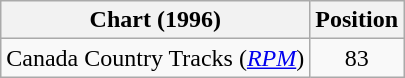<table class="wikitable sortable">
<tr>
<th scope="col">Chart (1996)</th>
<th scope="col">Position</th>
</tr>
<tr>
<td>Canada Country Tracks (<em><a href='#'>RPM</a></em>)</td>
<td align="center">83</td>
</tr>
</table>
